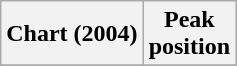<table class="wikitable sortable plainrowheaders" style="text-align:center;">
<tr>
<th scope="col">Chart (2004)</th>
<th scope="col">Peak<br>position</th>
</tr>
<tr>
</tr>
</table>
